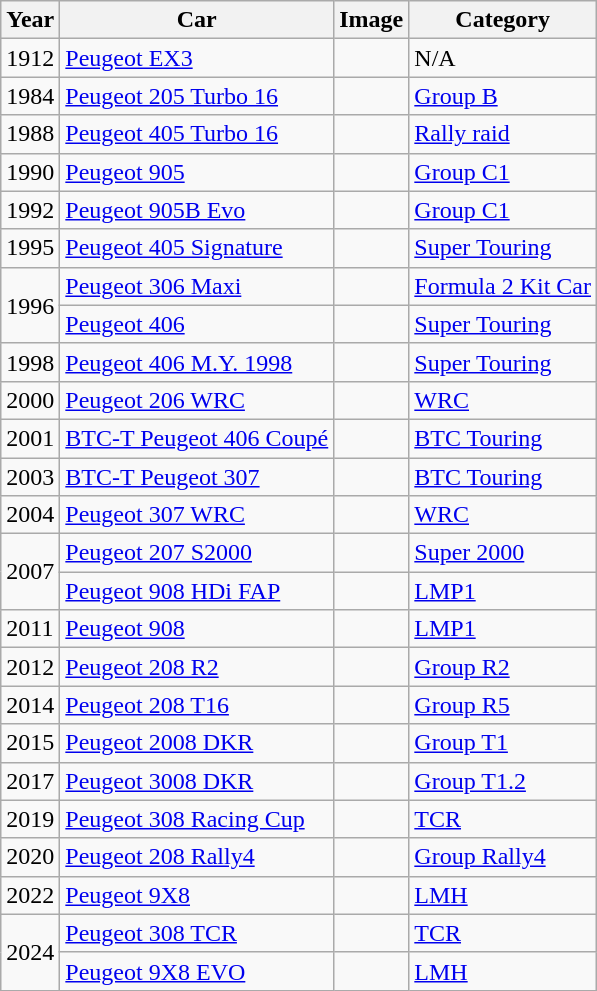<table class="wikitable">
<tr>
<th>Year</th>
<th>Car</th>
<th>Image</th>
<th>Category</th>
</tr>
<tr>
<td>1912</td>
<td><a href='#'>Peugeot EX3</a></td>
<td></td>
<td>N/A</td>
</tr>
<tr>
<td>1984</td>
<td><a href='#'>Peugeot 205 Turbo 16</a></td>
<td></td>
<td><a href='#'>Group B</a></td>
</tr>
<tr>
<td>1988</td>
<td><a href='#'>Peugeot 405 Turbo 16</a></td>
<td></td>
<td><a href='#'>Rally raid</a></td>
</tr>
<tr>
<td>1990</td>
<td><a href='#'>Peugeot 905</a></td>
<td></td>
<td><a href='#'>Group C1</a></td>
</tr>
<tr>
<td>1992</td>
<td><a href='#'>Peugeot 905B Evo</a></td>
<td></td>
<td><a href='#'>Group C1</a></td>
</tr>
<tr>
<td>1995</td>
<td><a href='#'>Peugeot 405 Signature</a></td>
<td></td>
<td><a href='#'>Super Touring</a></td>
</tr>
<tr>
<td rowspan="2">1996</td>
<td><a href='#'>Peugeot 306 Maxi</a></td>
<td></td>
<td><a href='#'>Formula 2 Kit Car</a></td>
</tr>
<tr>
<td><a href='#'>Peugeot 406</a></td>
<td></td>
<td><a href='#'>Super Touring</a></td>
</tr>
<tr>
<td>1998</td>
<td><a href='#'>Peugeot 406 M.Y. 1998</a></td>
<td></td>
<td><a href='#'>Super Touring</a></td>
</tr>
<tr>
<td>2000</td>
<td><a href='#'>Peugeot 206 WRC</a></td>
<td></td>
<td><a href='#'>WRC</a></td>
</tr>
<tr>
<td>2001</td>
<td><a href='#'>BTC-T Peugeot 406 Coupé</a></td>
<td></td>
<td><a href='#'>BTC Touring</a></td>
</tr>
<tr>
<td>2003</td>
<td><a href='#'>BTC-T Peugeot 307</a></td>
<td></td>
<td><a href='#'>BTC Touring</a></td>
</tr>
<tr>
<td>2004</td>
<td><a href='#'>Peugeot 307 WRC</a></td>
<td></td>
<td><a href='#'>WRC</a></td>
</tr>
<tr>
<td rowspan="2">2007</td>
<td><a href='#'>Peugeot 207 S2000</a></td>
<td></td>
<td><a href='#'>Super 2000</a></td>
</tr>
<tr>
<td><a href='#'>Peugeot 908 HDi FAP</a></td>
<td></td>
<td><a href='#'>LMP1</a></td>
</tr>
<tr>
<td>2011</td>
<td><a href='#'>Peugeot 908</a></td>
<td></td>
<td><a href='#'>LMP1</a></td>
</tr>
<tr>
<td>2012</td>
<td><a href='#'>Peugeot 208 R2</a></td>
<td></td>
<td><a href='#'>Group R2</a></td>
</tr>
<tr>
<td>2014</td>
<td><a href='#'>Peugeot 208 T16</a></td>
<td></td>
<td><a href='#'>Group R5</a></td>
</tr>
<tr>
<td>2015</td>
<td><a href='#'>Peugeot 2008 DKR</a></td>
<td></td>
<td><a href='#'>Group T1</a></td>
</tr>
<tr>
<td>2017</td>
<td><a href='#'>Peugeot 3008 DKR</a></td>
<td></td>
<td><a href='#'>Group T1.2</a></td>
</tr>
<tr>
<td>2019</td>
<td><a href='#'>Peugeot 308 Racing Cup</a></td>
<td></td>
<td><a href='#'>TCR</a></td>
</tr>
<tr>
<td>2020</td>
<td><a href='#'>Peugeot 208 Rally4</a></td>
<td></td>
<td><a href='#'>Group Rally4</a></td>
</tr>
<tr>
<td>2022</td>
<td><a href='#'>Peugeot 9X8</a></td>
<td></td>
<td><a href='#'>LMH</a></td>
</tr>
<tr>
<td rowspan="2">2024</td>
<td><a href='#'>Peugeot 308 TCR</a></td>
<td></td>
<td><a href='#'>TCR</a></td>
</tr>
<tr>
<td><a href='#'>Peugeot 9X8 EVO</a></td>
<td></td>
<td><a href='#'>LMH</a></td>
</tr>
</table>
